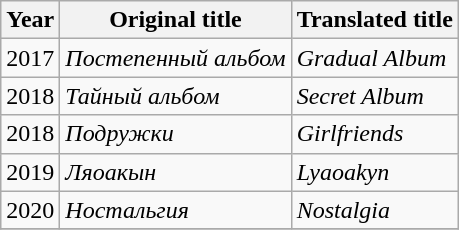<table class="wikitable">
<tr>
<th>Year</th>
<th>Original title</th>
<th>Translated title</th>
</tr>
<tr>
<td>2017</td>
<td><em>Постепенный альбом</em></td>
<td><em>Gradual Album</em></td>
</tr>
<tr>
<td>2018</td>
<td><em>Тайный альбом</em></td>
<td><em>Secret Album</em></td>
</tr>
<tr>
<td>2018</td>
<td><em>Подружки</em></td>
<td><em>Girlfriends</em></td>
</tr>
<tr>
<td>2019</td>
<td><em>Ляоакын</em></td>
<td><em>Lyaoakyn</em></td>
</tr>
<tr>
<td>2020</td>
<td><em>Ностальгия</em></td>
<td><em>Nostalgia</em></td>
</tr>
<tr>
</tr>
</table>
